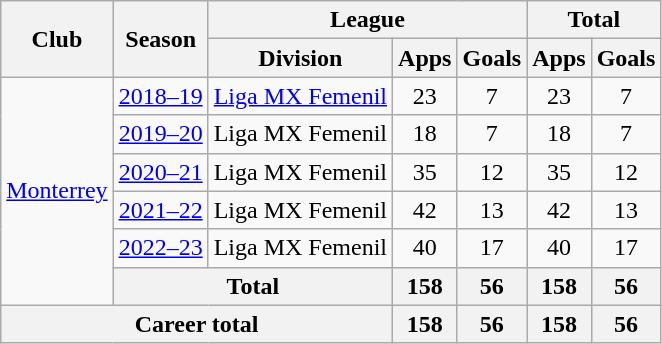<table class=wikitable style="text-align: center;">
<tr>
<th rowspan=2>Club</th>
<th rowspan=2>Season</th>
<th colspan=3>League</th>
<th colspan=2>Total</th>
</tr>
<tr>
<th>Division</th>
<th>Apps</th>
<th>Goals</th>
<th>Apps</th>
<th>Goals</th>
</tr>
<tr>
<td rowspan="6"><a href='#'>Monterrey</a></td>
<td><a href='#'>2018–19</a></td>
<td><a href='#'>Liga MX Femenil</a></td>
<td>23</td>
<td>7</td>
<td>23</td>
<td>7</td>
</tr>
<tr>
<td><a href='#'>2019–20</a></td>
<td>Liga MX Femenil</td>
<td>18</td>
<td>7</td>
<td>18</td>
<td>7</td>
</tr>
<tr>
<td><a href='#'>2020–21</a></td>
<td>Liga MX Femenil</td>
<td>35</td>
<td>12</td>
<td>35</td>
<td>12</td>
</tr>
<tr>
<td><a href='#'>2021–22</a></td>
<td>Liga MX Femenil</td>
<td>42</td>
<td>13</td>
<td>42</td>
<td>13</td>
</tr>
<tr>
<td><a href='#'>2022–23</a></td>
<td>Liga MX Femenil</td>
<td>40</td>
<td>17</td>
<td>40</td>
<td>17</td>
</tr>
<tr>
<th colspan="2">Total</th>
<th>158</th>
<th>56</th>
<th>158</th>
<th>56</th>
</tr>
<tr>
<th colspan="3">Career total</th>
<th>158</th>
<th>56</th>
<th>158</th>
<th>56</th>
</tr>
</table>
